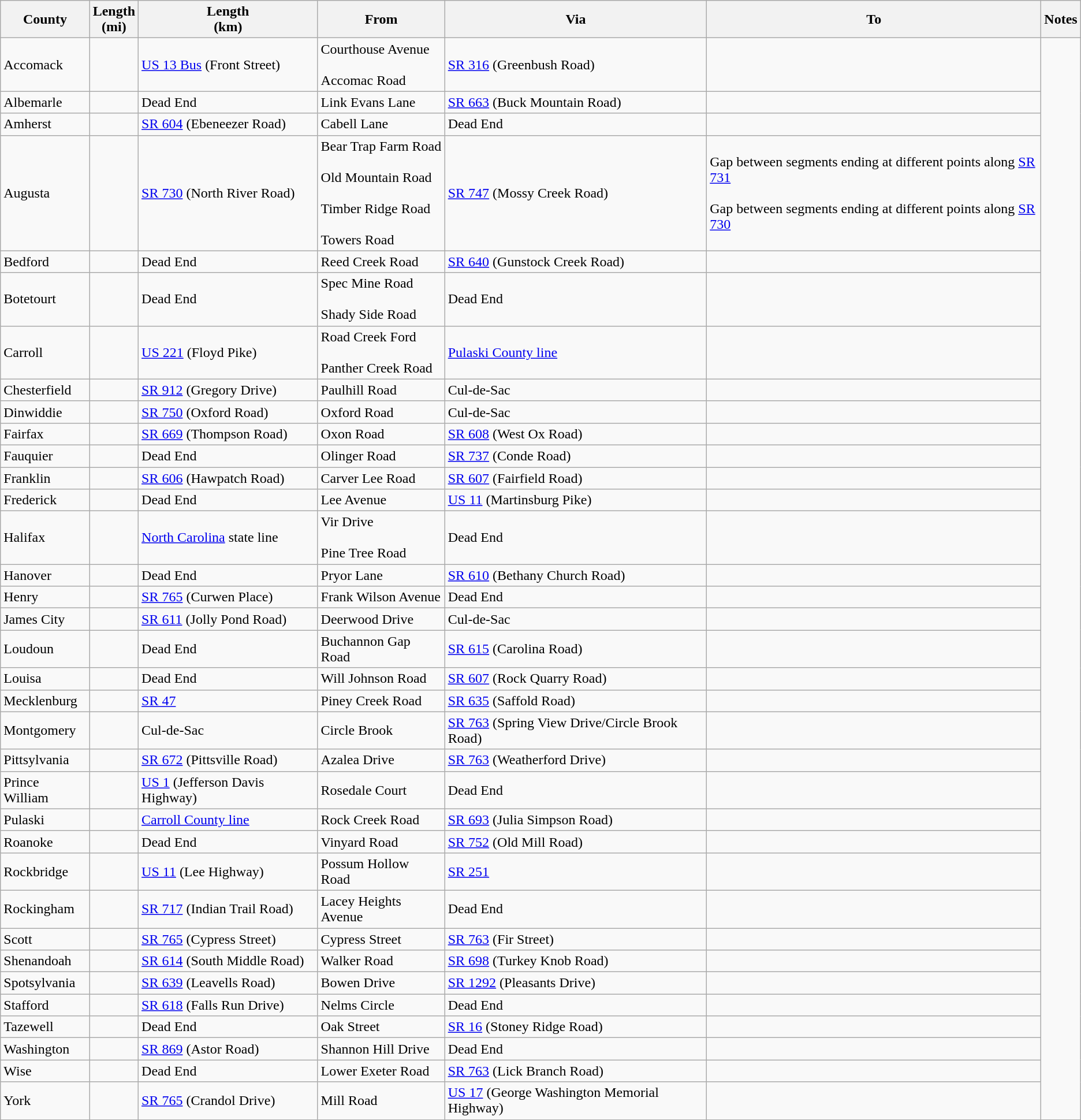<table class="wikitable sortable">
<tr>
<th>County</th>
<th>Length<br>(mi)</th>
<th>Length<br>(km)</th>
<th class="unsortable">From</th>
<th class="unsortable">Via</th>
<th class="unsortable">To</th>
<th class="unsortable">Notes</th>
</tr>
<tr>
<td id="Accomack">Accomack</td>
<td></td>
<td><a href='#'>US 13 Bus</a> (Front Street)</td>
<td>Courthouse Avenue<br><br>Accomac Road</td>
<td><a href='#'>SR 316</a> (Greenbush Road)</td>
<td></td>
</tr>
<tr>
<td id="Albemarle">Albemarle</td>
<td></td>
<td>Dead End</td>
<td>Link Evans Lane</td>
<td><a href='#'>SR 663</a> (Buck Mountain Road)</td>
<td><br>
</td>
</tr>
<tr>
<td id="Amherst">Amherst</td>
<td></td>
<td><a href='#'>SR 604</a> (Ebeneezer Road)</td>
<td>Cabell Lane</td>
<td>Dead End</td>
<td><br>
</td>
</tr>
<tr>
<td id="Augusta">Augusta</td>
<td></td>
<td><a href='#'>SR 730</a> (North River Road)</td>
<td>Bear Trap Farm Road<br><br>Old Mountain Road<br><br>Timber Ridge Road<br><br>Towers Road</td>
<td><a href='#'>SR 747</a> (Mossy Creek Road)</td>
<td>Gap between segments ending at different points along <a href='#'>SR 731</a><br><br>Gap between segments ending at different points along <a href='#'>SR 730</a><br></td>
</tr>
<tr>
<td id="Bedford">Bedford</td>
<td></td>
<td>Dead End</td>
<td>Reed Creek Road</td>
<td><a href='#'>SR 640</a> (Gunstock Creek Road)</td>
<td><br></td>
</tr>
<tr>
<td id="Botetourt">Botetourt</td>
<td></td>
<td>Dead End</td>
<td>Spec Mine Road<br><br>Shady Side Road</td>
<td>Dead End</td>
<td><br>



</td>
</tr>
<tr>
<td id="Carroll">Carroll</td>
<td></td>
<td><a href='#'>US 221</a> (Floyd Pike)</td>
<td>Road Creek Ford<br><br>Panther Creek Road</td>
<td><a href='#'>Pulaski County line</a></td>
<td><br>
</td>
</tr>
<tr>
<td id="Chesterfield">Chesterfield</td>
<td></td>
<td><a href='#'>SR 912</a> (Gregory Drive)</td>
<td>Paulhill Road</td>
<td>Cul-de-Sac</td>
<td><br>



</td>
</tr>
<tr>
<td id="Dinwiddie">Dinwiddie</td>
<td></td>
<td><a href='#'>SR 750</a> (Oxford Road)</td>
<td>Oxford Road</td>
<td>Cul-de-Sac</td>
<td><br></td>
</tr>
<tr>
<td id="Fairfax">Fairfax</td>
<td></td>
<td><a href='#'>SR 669</a> (Thompson Road)</td>
<td>Oxon Road</td>
<td><a href='#'>SR 608</a> (West Ox Road)</td>
<td></td>
</tr>
<tr>
<td id="Fauquier">Fauquier</td>
<td></td>
<td>Dead End</td>
<td>Olinger Road</td>
<td><a href='#'>SR 737</a> (Conde Road)</td>
<td><br>
</td>
</tr>
<tr>
<td id="Franklin">Franklin</td>
<td></td>
<td><a href='#'>SR 606</a> (Hawpatch Road)</td>
<td>Carver Lee Road</td>
<td><a href='#'>SR 607</a> (Fairfield Road)</td>
<td></td>
</tr>
<tr>
<td id="Frederick">Frederick</td>
<td></td>
<td>Dead End</td>
<td>Lee Avenue</td>
<td><a href='#'>US 11</a> (Martinsburg Pike)</td>
<td><br>




</td>
</tr>
<tr>
<td id="Halifax">Halifax</td>
<td></td>
<td><a href='#'>North Carolina</a> state line</td>
<td>Vir Drive<br><br>Pine Tree Road</td>
<td>Dead End</td>
<td></td>
</tr>
<tr>
<td id="Hanover">Hanover</td>
<td></td>
<td>Dead End</td>
<td>Pryor Lane</td>
<td><a href='#'>SR 610</a> (Bethany Church Road)</td>
<td><br></td>
</tr>
<tr>
<td id="Henry">Henry</td>
<td></td>
<td><a href='#'>SR 765</a> (Curwen Place)</td>
<td>Frank Wilson Avenue</td>
<td>Dead End</td>
<td><br>
</td>
</tr>
<tr>
<td id="James City">James City</td>
<td></td>
<td><a href='#'>SR 611</a> (Jolly Pond Road)</td>
<td>Deerwood Drive</td>
<td>Cul-de-Sac</td>
<td><br>



</td>
</tr>
<tr>
<td id="Loudoun">Loudoun</td>
<td></td>
<td>Dead End</td>
<td>Buchannon Gap Road</td>
<td><a href='#'>SR 615</a> (Carolina Road)</td>
<td></td>
</tr>
<tr>
<td id="Louisa">Louisa</td>
<td></td>
<td>Dead End</td>
<td>Will Johnson Road</td>
<td><a href='#'>SR 607</a> (Rock Quarry Road)</td>
<td><br>

</td>
</tr>
<tr>
<td id="Mecklenburg">Mecklenburg</td>
<td></td>
<td><a href='#'>SR 47</a></td>
<td>Piney Creek Road</td>
<td><a href='#'>SR 635</a> (Saffold Road)</td>
<td><br></td>
</tr>
<tr>
<td id="Montgomery">Montgomery</td>
<td></td>
<td>Cul-de-Sac</td>
<td>Circle Brook</td>
<td><a href='#'>SR 763</a> (Spring View Drive/Circle Brook Road)</td>
<td><br>






</td>
</tr>
<tr>
<td id="Pittsylvania">Pittsylvania</td>
<td></td>
<td><a href='#'>SR 672</a> (Pittsville Road)</td>
<td>Azalea Drive</td>
<td><a href='#'>SR 763</a> (Weatherford Drive)</td>
<td><br>

</td>
</tr>
<tr>
<td id="Prince William">Prince William</td>
<td></td>
<td><a href='#'>US 1</a> (Jefferson Davis Highway)</td>
<td>Rosedale Court</td>
<td>Dead End</td>
<td></td>
</tr>
<tr>
<td id="Pulaski">Pulaski</td>
<td></td>
<td><a href='#'>Carroll County line</a></td>
<td>Rock Creek Road</td>
<td><a href='#'>SR 693</a> (Julia Simpson Road)</td>
<td><br>
</td>
</tr>
<tr>
<td id="Roanoke">Roanoke</td>
<td></td>
<td>Dead End</td>
<td>Vinyard Road</td>
<td><a href='#'>SR 752</a> (Old Mill Road)</td>
<td></td>
</tr>
<tr>
<td id="Rockbridge">Rockbridge</td>
<td></td>
<td><a href='#'>US 11</a> (Lee Highway)</td>
<td>Possum Hollow Road</td>
<td><a href='#'>SR 251</a></td>
<td></td>
</tr>
<tr>
<td id="Rockingham">Rockingham</td>
<td></td>
<td><a href='#'>SR 717</a> (Indian Trail Road)</td>
<td>Lacey Heights Avenue</td>
<td>Dead End</td>
<td><br></td>
</tr>
<tr>
<td id="Scott">Scott</td>
<td></td>
<td><a href='#'>SR 765</a> (Cypress Street)</td>
<td>Cypress Street</td>
<td><a href='#'>SR 763</a> (Fir Street)</td>
<td></td>
</tr>
<tr>
<td id="Shenandoah">Shenandoah</td>
<td></td>
<td><a href='#'>SR 614</a> (South Middle Road)</td>
<td>Walker Road</td>
<td><a href='#'>SR 698</a> (Turkey Knob Road)</td>
<td><br>
</td>
</tr>
<tr>
<td id="Spotsylvania">Spotsylvania</td>
<td></td>
<td><a href='#'>SR 639</a> (Leavells Road)</td>
<td>Bowen Drive</td>
<td><a href='#'>SR 1292</a> (Pleasants Drive)</td>
<td></td>
</tr>
<tr>
<td id="Stafford">Stafford</td>
<td></td>
<td><a href='#'>SR 618</a> (Falls Run Drive)</td>
<td>Nelms Circle</td>
<td>Dead End</td>
<td><br>
</td>
</tr>
<tr>
<td id="Tazewell">Tazewell</td>
<td></td>
<td>Dead End</td>
<td>Oak Street</td>
<td><a href='#'>SR 16</a> (Stoney Ridge Road)</td>
<td><br></td>
</tr>
<tr>
<td id="Washington">Washington</td>
<td></td>
<td><a href='#'>SR 869</a> (Astor Road)</td>
<td>Shannon Hill Drive</td>
<td>Dead End</td>
<td><br></td>
</tr>
<tr>
<td id="Wise">Wise</td>
<td></td>
<td>Dead End</td>
<td>Lower Exeter Road</td>
<td><a href='#'>SR 763</a> (Lick Branch Road)</td>
<td><br></td>
</tr>
<tr>
<td id="York">York</td>
<td></td>
<td><a href='#'>SR 765</a> (Crandol Drive)</td>
<td>Mill Road</td>
<td><a href='#'>US 17</a> (George Washington Memorial Highway)</td>
<td></td>
</tr>
</table>
